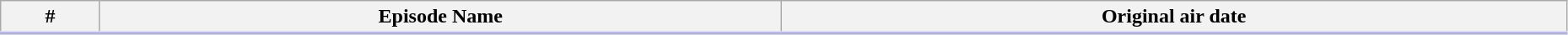<table class="wikitable" width="98%" style="background:#FFF;">
<tr style="border-bottom:3px solid #CCF">
<th>#</th>
<th>Episode Name</th>
<th>Original air date</th>
</tr>
<tr>
</tr>
</table>
